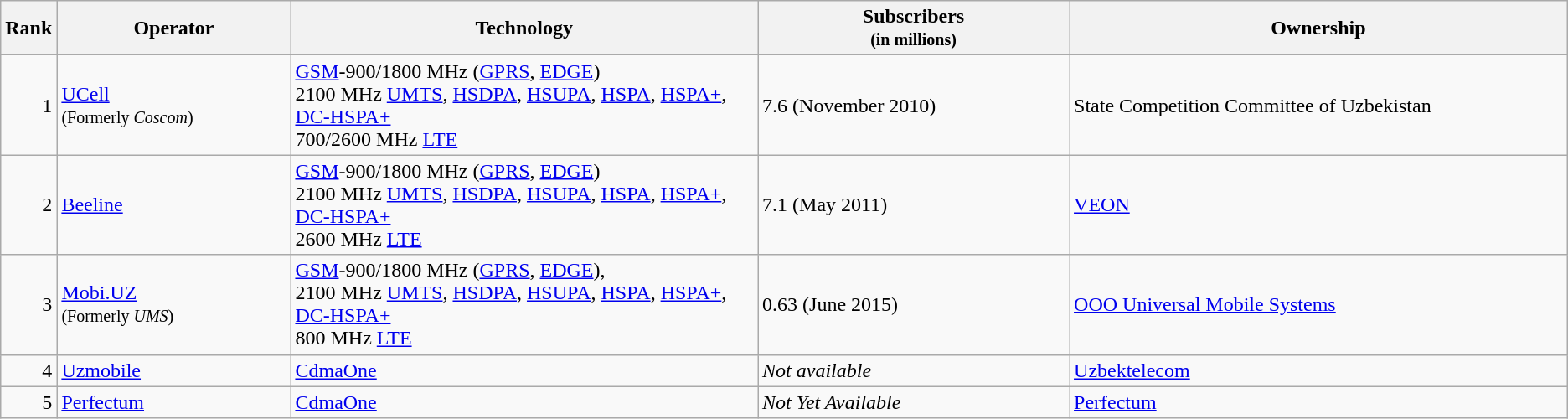<table class="wikitable">
<tr>
<th style="width:3%;">Rank</th>
<th style="width:15%;">Operator</th>
<th style="width:30%;">Technology</th>
<th style="width:20%;">Subscribers<br><small>(in millions)</small></th>
<th style="width:32%;">Ownership</th>
</tr>
<tr>
<td align=right>1</td>
<td><a href='#'>UCell</a><br><small>(Formerly <em>Coscom</em>)</small></td>
<td><a href='#'>GSM</a>-900/1800 MHz (<a href='#'>GPRS</a>, <a href='#'>EDGE</a>)<br>2100 MHz <a href='#'>UMTS</a>, <a href='#'>HSDPA</a>, <a href='#'>HSUPA</a>, <a href='#'>HSPA</a>, <a href='#'>HSPA+</a>, <a href='#'>DC-HSPA+</a> <br>700/2600 MHz <a href='#'>LTE</a></td>
<td>7.6 (November 2010)</td>
<td>State Competition Committee of Uzbekistan</td>
</tr>
<tr>
<td align=right>2</td>
<td><a href='#'>Beeline</a></td>
<td><a href='#'>GSM</a>-900/1800 MHz (<a href='#'>GPRS</a>, <a href='#'>EDGE</a>)<br>2100 MHz <a href='#'>UMTS</a>, <a href='#'>HSDPA</a>, <a href='#'>HSUPA</a>, <a href='#'>HSPA</a>, <a href='#'>HSPA+</a>, <a href='#'>DC-HSPA+</a> <br>2600 MHz <a href='#'>LTE</a></td>
<td>7.1 (May 2011)</td>
<td><a href='#'>VEON</a></td>
</tr>
<tr>
<td align=right>3</td>
<td><a href='#'>Mobi.UZ</a><br><small>(Formerly <em>UMS</em>)</small></td>
<td><a href='#'>GSM</a>-900/1800 MHz (<a href='#'>GPRS</a>, <a href='#'>EDGE</a>),<br>2100 MHz <a href='#'>UMTS</a>, <a href='#'>HSDPA</a>, <a href='#'>HSUPA</a>, <a href='#'>HSPA</a>, <a href='#'>HSPA+</a>, <a href='#'>DC-HSPA+</a> <br>800 MHz <a href='#'>LTE</a></td>
<td>0.63 (June 2015)</td>
<td><a href='#'>ООО Universal Mobile Systems</a></td>
</tr>
<tr>
<td align=right>4</td>
<td><a href='#'>Uzmobile</a></td>
<td><a href='#'>CdmaOne</a></td>
<td><em>Not available</em></td>
<td><a href='#'>Uzbektelecom</a></td>
</tr>
<tr>
<td align=right>5</td>
<td><a href='#'>Perfectum</a></td>
<td><a href='#'>CdmaOne</a></td>
<td><em>Not Yet Available</em></td>
<td><a href='#'>Perfectum</a></td>
</tr>
</table>
